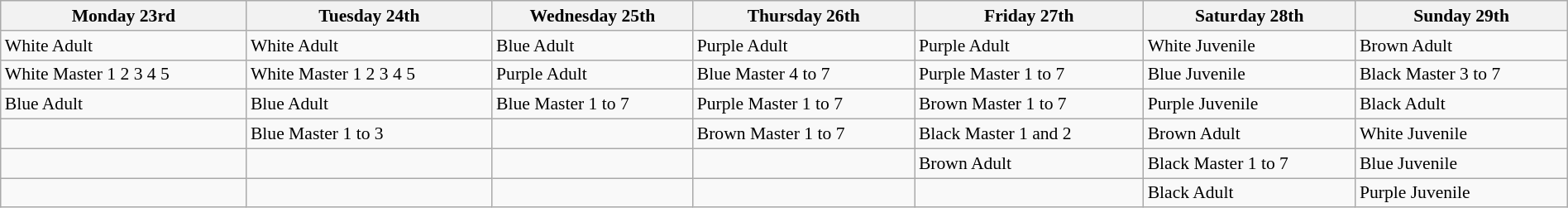<table class="wikitable" style="text-align: left; font-size: 90%; width: 100%;">
<tr>
<th>Monday 23rd</th>
<th>Tuesday 24th</th>
<th>Wednesday 25th</th>
<th>Thursday 26th</th>
<th>Friday 27th</th>
<th>Saturday 28th</th>
<th>Sunday 29th</th>
</tr>
<tr>
<td>White Adult</td>
<td>White Adult</td>
<td>Blue Adult</td>
<td>Purple Adult</td>
<td>Purple Adult</td>
<td>White Juvenile</td>
<td>Brown Adult</td>
</tr>
<tr>
<td>White Master 1 2 3 4 5</td>
<td>White Master 1 2 3 4 5</td>
<td>Purple Adult</td>
<td>Blue Master 4 to 7</td>
<td>Purple Master 1 to 7</td>
<td>Blue Juvenile</td>
<td>Black Master 3 to 7</td>
</tr>
<tr>
<td>Blue Adult</td>
<td>Blue Adult</td>
<td>Blue Master 1 to 7</td>
<td>Purple Master 1 to 7</td>
<td>Brown Master 1 to 7</td>
<td>Purple Juvenile</td>
<td>Black Adult</td>
</tr>
<tr>
<td></td>
<td>Blue Master 1 to 3</td>
<td></td>
<td>Brown Master 1 to 7</td>
<td>Black Master 1 and 2</td>
<td>Brown Adult</td>
<td>White Juvenile</td>
</tr>
<tr>
<td></td>
<td></td>
<td></td>
<td></td>
<td>Brown Adult</td>
<td>Black Master 1 to 7</td>
<td>Blue Juvenile</td>
</tr>
<tr>
<td></td>
<td></td>
<td></td>
<td></td>
<td></td>
<td>Black Adult</td>
<td>Purple Juvenile</td>
</tr>
</table>
